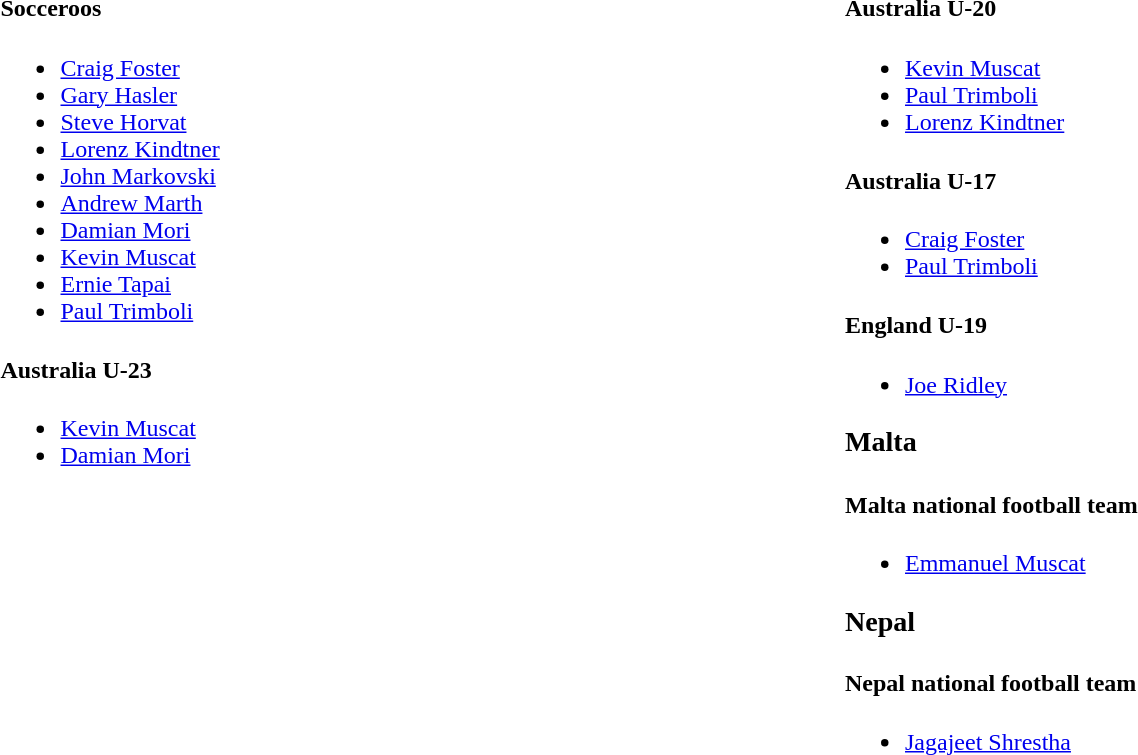<table border="0"  style="float:left; width:100%;">
<tr>
<td valign="top"><br><h4>Socceroos</h4><ul><li> <a href='#'>Craig Foster</a></li><li> <a href='#'>Gary Hasler</a></li><li> <a href='#'>Steve Horvat</a></li><li> <a href='#'>Lorenz Kindtner</a></li><li> <a href='#'>John Markovski</a></li><li> <a href='#'>Andrew Marth</a></li><li> <a href='#'>Damian Mori</a></li><li> <a href='#'>Kevin Muscat</a></li><li> <a href='#'>Ernie Tapai</a></li><li> <a href='#'>Paul Trimboli</a></li></ul><h4>Australia U-23</h4><ul><li> <a href='#'>Kevin Muscat</a></li><li> <a href='#'>Damian Mori</a></li></ul></td>
<td width="33"> </td>
<td valign="top"><br><h4>Australia U-20</h4><ul><li> <a href='#'>Kevin Muscat</a></li><li> <a href='#'>Paul Trimboli</a></li><li> <a href='#'>Lorenz Kindtner</a></li></ul><h4>Australia U-17</h4><ul><li> <a href='#'>Craig Foster</a></li><li> <a href='#'>Paul Trimboli</a></li></ul><h4>England U-19</h4><ul><li> <a href='#'>Joe Ridley</a></li></ul><h3>Malta</h3><h4>Malta national football team</h4><ul><li> <a href='#'>Emmanuel Muscat</a></li></ul><h3>Nepal</h3><h4>Nepal national football team</h4><ul><li> <a href='#'>Jagajeet Shrestha</a></li></ul></td>
</tr>
</table>
